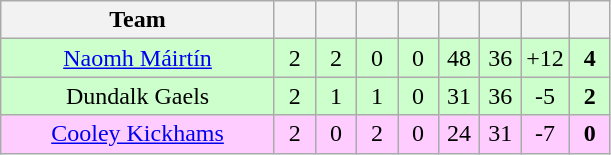<table class="wikitable" style="text-align:center">
<tr>
<th style="width:175px;">Team</th>
<th width="20"></th>
<th width="20"></th>
<th width="20"></th>
<th width="20"></th>
<th width="20"></th>
<th width="20"></th>
<th width="20"></th>
<th width="20"></th>
</tr>
<tr style="background:#cfc;">
<td><a href='#'>Naomh Máirtín</a></td>
<td>2</td>
<td>2</td>
<td>0</td>
<td>0</td>
<td>48</td>
<td>36</td>
<td>+12</td>
<td><strong>4</strong></td>
</tr>
<tr style="background:#cfc;">
<td>Dundalk Gaels</td>
<td>2</td>
<td>1</td>
<td>1</td>
<td>0</td>
<td>31</td>
<td>36</td>
<td>-5</td>
<td><strong>2</strong></td>
</tr>
<tr style="background:#fcf;">
<td><a href='#'>Cooley Kickhams</a></td>
<td>2</td>
<td>0</td>
<td>2</td>
<td>0</td>
<td>24</td>
<td>31</td>
<td>-7</td>
<td><strong>0</strong></td>
</tr>
</table>
